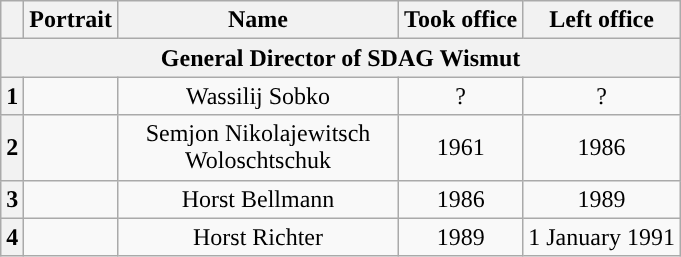<table class="wikitable" style="text-align:center">
<tr>
<th></th>
<th>Portrait</th>
<th width=180>Name<br></th>
<th>Took office</th>
<th>Left office</th>
</tr>
<tr>
<th colspan=5>General Director of SDAG Wismut</th>
</tr>
<tr>
<th style="background:">1</th>
<td></td>
<td>Wassilij Sobko</td>
<td>?</td>
<td>?</td>
</tr>
<tr>
<th style="background:">2</th>
<td></td>
<td>Semjon Nikolajewitsch Woloschtschuk<br></td>
<td>1961</td>
<td>1986</td>
</tr>
<tr>
<th style="background:">3</th>
<td></td>
<td>Horst Bellmann<br></td>
<td>1986</td>
<td>1989</td>
</tr>
<tr>
<th style="background:">4</th>
<td></td>
<td>Horst Richter<br></td>
<td>1989</td>
<td>1 January 1991</td>
</tr>
</table>
